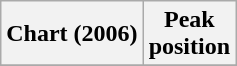<table class="wikitable">
<tr>
<th>Chart (2006)</th>
<th>Peak<br>position</th>
</tr>
<tr>
</tr>
</table>
